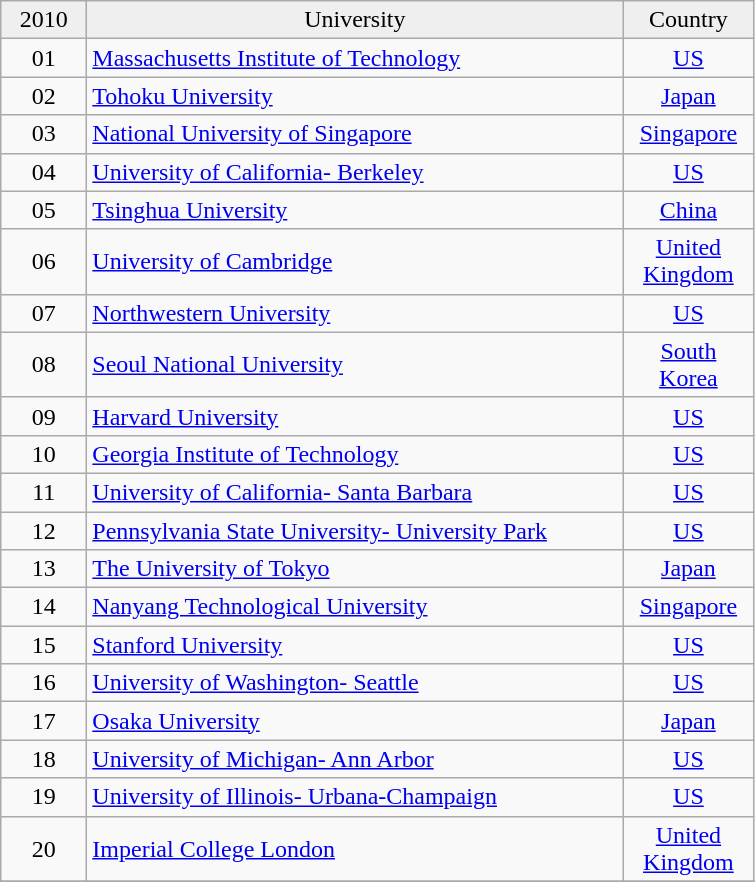<table class="wikitable sortable">
<tr bgColor="#efefef">
<td width="50" align="center">2010</td>
<td width="350" align="center">University</td>
<td width="80" align="center">Country</td>
</tr>
<tr>
<td width="50" align="center">01</td>
<td width="350" align="left"><a href='#'>Massachusetts Institute of Technology</a></td>
<td width="80" align="center"><a href='#'>US</a></td>
</tr>
<tr>
<td width="50" align="center">02</td>
<td width="350" align="left"><a href='#'>Tohoku University</a></td>
<td width="80" align="center"><a href='#'>Japan</a></td>
</tr>
<tr>
<td width="50" align="center">03</td>
<td width="350" align="left"><a href='#'>National University of Singapore</a></td>
<td width="80" align="center"><a href='#'>Singapore</a></td>
</tr>
<tr>
<td width="50" align="center">04</td>
<td width="350" align="left"><a href='#'>University of California- Berkeley</a></td>
<td width="80" align="center"><a href='#'>US</a></td>
</tr>
<tr>
<td width="50" align="center">05</td>
<td width="350" align="left"><a href='#'>Tsinghua University</a></td>
<td width="80" align="center"><a href='#'>China</a></td>
</tr>
<tr>
<td width="50" align="center">06</td>
<td width="350" align="left"><a href='#'>University of Cambridge</a></td>
<td width="80" align="center"><a href='#'>United Kingdom</a></td>
</tr>
<tr>
<td width="50" align="center">07</td>
<td width="350" align="left"><a href='#'>Northwestern University</a></td>
<td width="80" align="center"><a href='#'>US</a></td>
</tr>
<tr>
<td width="50" align="center">08</td>
<td width="350" align="left"><a href='#'>Seoul National University</a></td>
<td width="80" align="center"><a href='#'>South Korea</a></td>
</tr>
<tr>
<td width="50" align="center">09</td>
<td width="350" align="left"><a href='#'>Harvard University</a></td>
<td width="80" align="center"><a href='#'>US</a></td>
</tr>
<tr>
<td width="50" align="center">10</td>
<td width="350" align="left"><a href='#'>Georgia Institute of Technology</a></td>
<td width="80" align="center"><a href='#'>US</a></td>
</tr>
<tr>
<td width="50" align="center">11</td>
<td width="350" align="left"><a href='#'>University of California- Santa Barbara</a></td>
<td width="80" align="center"><a href='#'>US</a></td>
</tr>
<tr>
<td width="50" align="center">12</td>
<td width="350" align="left"><a href='#'>Pennsylvania State University- University Park</a></td>
<td width="80" align="center"><a href='#'>US</a></td>
</tr>
<tr>
<td width="50" align="center">13</td>
<td width="350" align="left"><a href='#'>The University of Tokyo</a></td>
<td width="80" align="center"><a href='#'>Japan</a></td>
</tr>
<tr>
<td width="50" align="center">14</td>
<td width="350" align="left"><a href='#'>Nanyang Technological University</a></td>
<td width="80" align="center"><a href='#'>Singapore</a></td>
</tr>
<tr>
<td width="50" align="center">15</td>
<td width="350" align="left"><a href='#'>Stanford University</a></td>
<td width="80" align="center"><a href='#'>US</a></td>
</tr>
<tr>
<td width="50" align="center">16</td>
<td width="350" align="left"><a href='#'>University of Washington- Seattle</a></td>
<td width="80" align="center"><a href='#'>US</a></td>
</tr>
<tr>
<td width="50" align="center">17</td>
<td width="350" align="left"><a href='#'>Osaka University</a></td>
<td width="80" align="center"><a href='#'>Japan</a></td>
</tr>
<tr>
<td width="50" align="center">18</td>
<td width="350" align="left"><a href='#'>University of Michigan- Ann Arbor</a></td>
<td width="80" align="center"><a href='#'>US</a></td>
</tr>
<tr>
<td width="50" align="center">19</td>
<td width="350" align="left"><a href='#'>University of Illinois- Urbana-Champaign</a></td>
<td width="80" align="center"><a href='#'>US</a></td>
</tr>
<tr>
<td width="50" align="center">20</td>
<td width="350" align="left"><a href='#'>Imperial College London</a></td>
<td width="80" align="center"><a href='#'>United Kingdom</a></td>
</tr>
<tr>
</tr>
</table>
